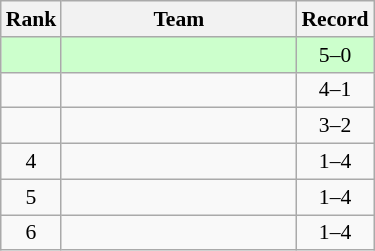<table class="wikitable" style="font-size:90%;">
<tr>
<th>Rank</th>
<th width=150px>Team</th>
<th>Record</th>
</tr>
<tr bgcolor=ccffcc>
<td align=center></td>
<td></td>
<td align=center>5–0</td>
</tr>
<tr>
<td align=center></td>
<td></td>
<td align=center>4–1</td>
</tr>
<tr>
<td align=center></td>
<td></td>
<td align=center>3–2</td>
</tr>
<tr>
<td align=center>4</td>
<td></td>
<td align=center>1–4</td>
</tr>
<tr>
<td align=center>5</td>
<td></td>
<td align=center>1–4</td>
</tr>
<tr>
<td align=center>6</td>
<td></td>
<td align=center>1–4</td>
</tr>
</table>
